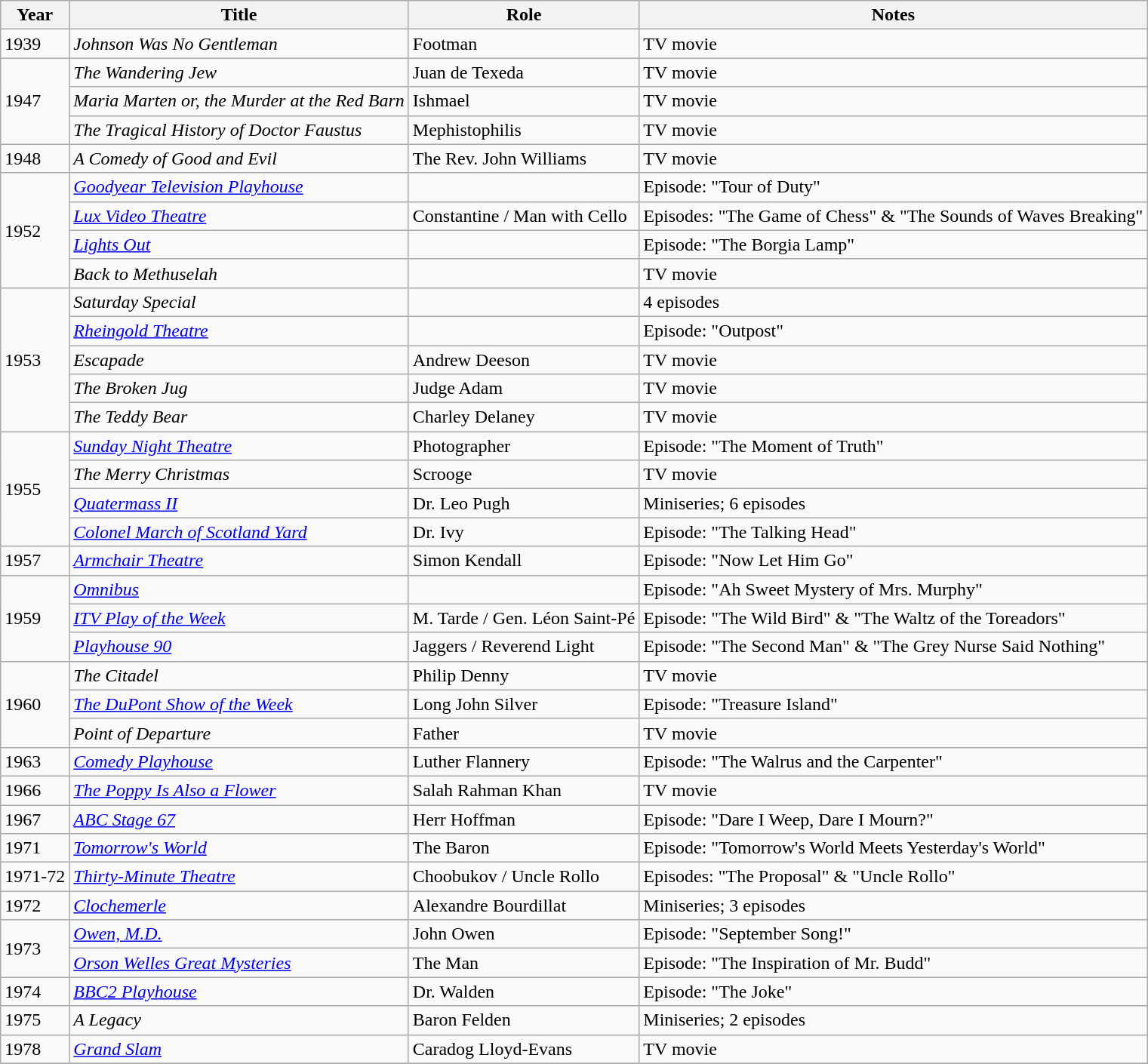<table class="wikitable">
<tr>
<th>Year</th>
<th>Title</th>
<th>Role</th>
<th>Notes</th>
</tr>
<tr>
<td>1939</td>
<td><em>Johnson Was No Gentleman</em></td>
<td>Footman</td>
<td>TV movie</td>
</tr>
<tr>
<td rowspan="3">1947</td>
<td><em>The Wandering Jew</em></td>
<td>Juan de Texeda</td>
<td>TV movie</td>
</tr>
<tr>
<td><em>Maria Marten or, the Murder at the Red Barn</em></td>
<td>Ishmael</td>
<td>TV movie</td>
</tr>
<tr>
<td><em>The Tragical History of Doctor Faustus</em></td>
<td>Mephistophilis</td>
<td>TV movie</td>
</tr>
<tr>
<td>1948</td>
<td><em>A Comedy of Good and Evil</em></td>
<td>The Rev. John Williams</td>
<td>TV movie</td>
</tr>
<tr>
<td rowspan="4">1952</td>
<td><em><a href='#'>Goodyear Television Playhouse</a></em></td>
<td></td>
<td>Episode: "Tour of Duty"</td>
</tr>
<tr>
<td><em><a href='#'>Lux Video Theatre</a></em></td>
<td>Constantine / Man with Cello</td>
<td>Episodes: "The Game of Chess" & "The Sounds of Waves Breaking"</td>
</tr>
<tr>
<td><a href='#'><em>Lights Out</em></a></td>
<td></td>
<td>Episode: "The Borgia Lamp"</td>
</tr>
<tr>
<td><em>Back to Methuselah</em></td>
<td></td>
<td>TV movie</td>
</tr>
<tr>
<td rowspan="5">1953</td>
<td><em>Saturday Special</em></td>
<td></td>
<td>4 episodes</td>
</tr>
<tr>
<td><em><a href='#'>Rheingold Theatre</a></em></td>
<td></td>
<td>Episode: "Outpost"</td>
</tr>
<tr>
<td><em>Escapade</em></td>
<td>Andrew Deeson</td>
<td>TV movie</td>
</tr>
<tr>
<td><em>The Broken Jug</em></td>
<td>Judge Adam</td>
<td>TV movie</td>
</tr>
<tr>
<td><em>The Teddy Bear</em></td>
<td>Charley Delaney</td>
<td>TV movie</td>
</tr>
<tr>
<td rowspan="4">1955</td>
<td><em><a href='#'>Sunday Night Theatre</a></em></td>
<td>Photographer</td>
<td>Episode: "The Moment of Truth"</td>
</tr>
<tr>
<td><em>The Merry Christmas</em></td>
<td>Scrooge</td>
<td>TV movie</td>
</tr>
<tr>
<td><em><a href='#'>Quatermass II</a></em></td>
<td>Dr. Leo Pugh</td>
<td>Miniseries; 6 episodes</td>
</tr>
<tr>
<td><em><a href='#'>Colonel March of Scotland Yard</a></em></td>
<td>Dr. Ivy</td>
<td>Episode: "The Talking Head"</td>
</tr>
<tr>
<td>1957</td>
<td><em><a href='#'>Armchair Theatre</a></em></td>
<td>Simon Kendall</td>
<td>Episode: "Now Let Him Go"</td>
</tr>
<tr>
<td rowspan="3">1959</td>
<td><a href='#'><em>Omnibus</em></a></td>
<td></td>
<td>Episode: "Ah Sweet Mystery of Mrs. Murphy"</td>
</tr>
<tr>
<td><em><a href='#'>ITV Play of the Week</a></em></td>
<td>M. Tarde / Gen. Léon Saint-Pé</td>
<td>Episode: "The Wild Bird" & "The Waltz of the Toreadors"</td>
</tr>
<tr>
<td><em><a href='#'>Playhouse 90</a></em></td>
<td>Jaggers / Reverend Light</td>
<td>Episode: "The Second Man" & "The Grey Nurse Said Nothing"</td>
</tr>
<tr>
<td rowspan="3">1960</td>
<td><em>The Citadel</em></td>
<td>Philip Denny</td>
<td>TV movie</td>
</tr>
<tr>
<td><em><a href='#'>The DuPont Show of the Week</a></em></td>
<td>Long John Silver</td>
<td>Episode: "Treasure Island"</td>
</tr>
<tr>
<td><em>Point of Departure</em></td>
<td>Father</td>
<td>TV movie</td>
</tr>
<tr>
<td>1963</td>
<td><em><a href='#'>Comedy Playhouse</a></em></td>
<td>Luther Flannery</td>
<td>Episode: "The Walrus and the Carpenter"</td>
</tr>
<tr>
<td>1966</td>
<td><em><a href='#'>The Poppy Is Also a Flower</a></em></td>
<td>Salah Rahman Khan</td>
<td>TV movie</td>
</tr>
<tr>
<td>1967</td>
<td><em><a href='#'>ABC Stage 67</a></em></td>
<td>Herr Hoffman</td>
<td>Episode: "Dare I Weep, Dare I Mourn?"</td>
</tr>
<tr>
<td>1971</td>
<td><em><a href='#'>Tomorrow's World</a></em></td>
<td>The Baron</td>
<td>Episode: "Tomorrow's World Meets Yesterday's World"</td>
</tr>
<tr>
<td>1971-72</td>
<td><em><a href='#'>Thirty-Minute Theatre</a></em></td>
<td>Choobukov / Uncle Rollo</td>
<td>Episodes: "The Proposal" & "Uncle Rollo"</td>
</tr>
<tr>
<td>1972</td>
<td><a href='#'><em>Clochemerle</em></a></td>
<td>Alexandre Bourdillat</td>
<td>Miniseries; 3 episodes</td>
</tr>
<tr>
<td rowspan="2">1973</td>
<td><em><a href='#'>Owen, M.D.</a></em></td>
<td>John Owen</td>
<td>Episode: "September Song!"</td>
</tr>
<tr>
<td><em><a href='#'>Orson Welles Great Mysteries</a></em></td>
<td>The Man</td>
<td>Episode: "The Inspiration of Mr. Budd"</td>
</tr>
<tr>
<td>1974</td>
<td><em><a href='#'>BBC2 Playhouse</a></em></td>
<td>Dr. Walden</td>
<td>Episode: "The Joke"</td>
</tr>
<tr>
<td>1975</td>
<td><em>A Legacy</em></td>
<td>Baron Felden</td>
<td>Miniseries; 2 episodes</td>
</tr>
<tr>
<td>1978</td>
<td><em><a href='#'>Grand Slam</a></em></td>
<td>Caradog Lloyd-Evans</td>
<td>TV movie</td>
</tr>
<tr>
</tr>
</table>
